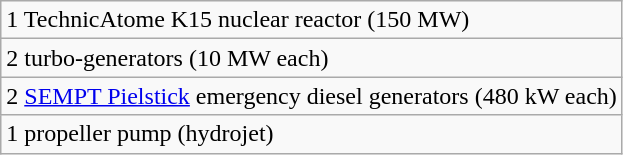<table class="wikitable">
<tr>
<td>1 TechnicAtome K15 nuclear reactor (150 MW)</td>
</tr>
<tr>
<td>2 turbo-generators (10 MW each)</td>
</tr>
<tr>
<td>2 <a href='#'>SEMPT Pielstick</a> emergency diesel generators (480 kW each)</td>
</tr>
<tr>
<td>1 propeller pump (hydrojet)</td>
</tr>
</table>
